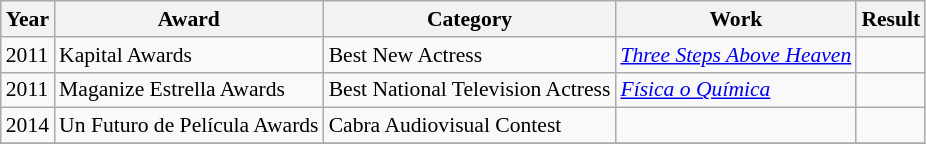<table class="wikitable" style="font-size: 90%;">
<tr>
<th>Year</th>
<th>Award</th>
<th>Category</th>
<th>Work</th>
<th>Result</th>
</tr>
<tr>
<td>2011</td>
<td>Kapital Awards</td>
<td>Best New Actress</td>
<td><em><a href='#'>Three Steps Above Heaven</a></em></td>
<td></td>
</tr>
<tr>
<td>2011</td>
<td>Maganize Estrella Awards</td>
<td>Best National Television Actress</td>
<td><em><a href='#'>Física o Química</a></em></td>
<td></td>
</tr>
<tr>
<td>2014</td>
<td>Un Futuro de Película Awards</td>
<td>Cabra Audiovisual Contest</td>
<td></td>
<td></td>
</tr>
<tr>
</tr>
</table>
